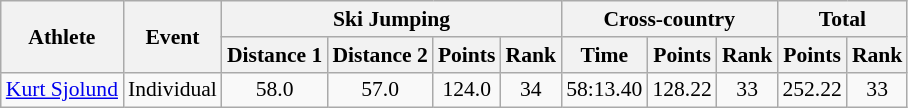<table class="wikitable" style="font-size:90%">
<tr>
<th rowspan="2">Athlete</th>
<th rowspan="2">Event</th>
<th colspan="4">Ski Jumping</th>
<th colspan="3">Cross-country</th>
<th colspan="2">Total</th>
</tr>
<tr>
<th>Distance 1</th>
<th>Distance 2</th>
<th>Points</th>
<th>Rank</th>
<th>Time</th>
<th>Points</th>
<th>Rank</th>
<th>Points</th>
<th>Rank</th>
</tr>
<tr>
<td><a href='#'>Kurt Sjolund</a></td>
<td>Individual</td>
<td align="center">58.0</td>
<td align="center">57.0</td>
<td align="center">124.0</td>
<td align="center">34</td>
<td align="center">58:13.40</td>
<td align="center">128.22</td>
<td align="center">33</td>
<td align="center">252.22</td>
<td align="center">33</td>
</tr>
</table>
